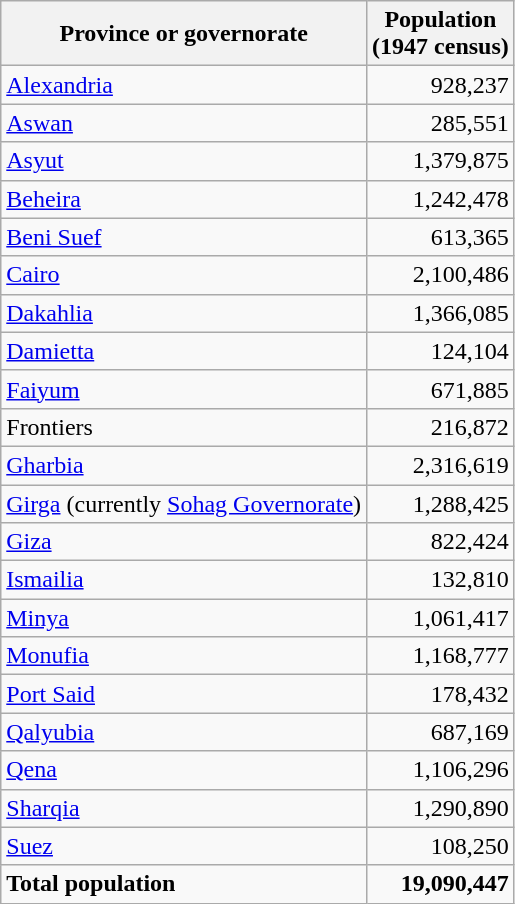<table class="wikitable sortable">
<tr>
<th>Province or governorate</th>
<th>Population<br>(1947 census)</th>
</tr>
<tr>
<td><a href='#'>Alexandria</a></td>
<td align="right">928,237</td>
</tr>
<tr>
<td><a href='#'>Aswan</a></td>
<td align="right">285,551</td>
</tr>
<tr>
<td><a href='#'>Asyut</a></td>
<td align="right">1,379,875</td>
</tr>
<tr>
<td><a href='#'>Beheira</a></td>
<td align="right">1,242,478</td>
</tr>
<tr>
<td><a href='#'>Beni Suef</a></td>
<td align="right">613,365</td>
</tr>
<tr>
<td><a href='#'>Cairo</a></td>
<td align="right">2,100,486</td>
</tr>
<tr>
<td><a href='#'>Dakahlia</a></td>
<td align="right">1,366,085</td>
</tr>
<tr>
<td><a href='#'>Damietta</a></td>
<td align="right">124,104</td>
</tr>
<tr>
<td><a href='#'>Faiyum</a></td>
<td align="right">671,885</td>
</tr>
<tr>
<td>Frontiers</td>
<td align="right">216,872</td>
</tr>
<tr>
<td><a href='#'>Gharbia</a></td>
<td align="right">2,316,619</td>
</tr>
<tr>
<td><a href='#'>Girga</a> (currently <a href='#'>Sohag Governorate</a>)</td>
<td align="right">1,288,425</td>
</tr>
<tr>
<td><a href='#'>Giza</a></td>
<td align="right">822,424</td>
</tr>
<tr>
<td><a href='#'>Ismailia</a></td>
<td align="right">132,810</td>
</tr>
<tr>
<td><a href='#'>Minya</a></td>
<td align="right">1,061,417</td>
</tr>
<tr>
<td><a href='#'>Monufia</a></td>
<td align="right">1,168,777</td>
</tr>
<tr>
<td><a href='#'>Port Said</a></td>
<td align="right">178,432</td>
</tr>
<tr>
<td><a href='#'>Qalyubia</a></td>
<td align="right">687,169</td>
</tr>
<tr>
<td><a href='#'>Qena</a></td>
<td align="right">1,106,296</td>
</tr>
<tr>
<td><a href='#'>Sharqia</a></td>
<td align="right">1,290,890</td>
</tr>
<tr>
<td><a href='#'>Suez</a></td>
<td align="right">108,250</td>
</tr>
<tr>
<td><strong>Total population</strong></td>
<td align="right"><strong>19,090,447</strong></td>
</tr>
</table>
